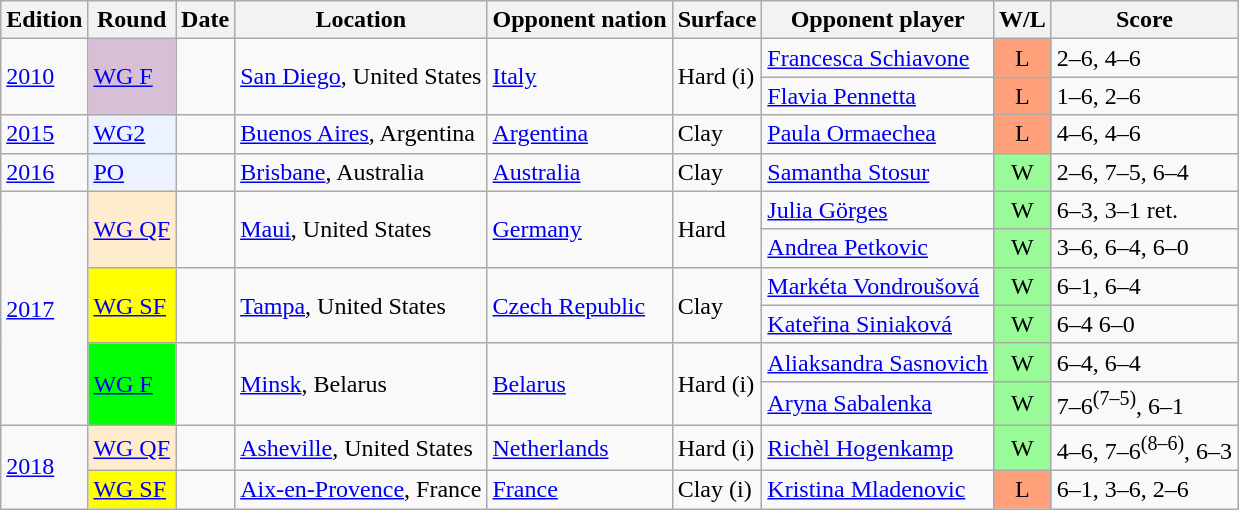<table class="wikitable sortable">
<tr>
<th>Edition</th>
<th>Round</th>
<th>Date</th>
<th>Location</th>
<th>Opponent nation</th>
<th>Surface</th>
<th>Opponent player</th>
<th>W/L</th>
<th class=unsortable>Score</th>
</tr>
<tr>
<td rowspan=2><a href='#'>2010</a></td>
<td rowspan=2 bgcolor=thistle><a href='#'>WG F</a></td>
<td rowspan=2></td>
<td rowspan=2><a href='#'>San Diego</a>, United States</td>
<td rowspan=2> <a href='#'>Italy</a></td>
<td rowspan=2>Hard (i)</td>
<td><a href='#'>Francesca Schiavone</a></td>
<td bgcolor=ffa07a align=center>L</td>
<td>2–6, 4–6</td>
</tr>
<tr>
<td><a href='#'>Flavia Pennetta</a></td>
<td bgcolor=ffa07a align=center>L</td>
<td>1–6, 2–6</td>
</tr>
<tr>
<td><a href='#'>2015</a></td>
<td bgcolor=ecf2ff><a href='#'>WG2</a></td>
<td></td>
<td><a href='#'>Buenos Aires</a>, Argentina</td>
<td> <a href='#'>Argentina</a></td>
<td>Clay</td>
<td><a href='#'>Paula Ormaechea</a></td>
<td bgcolor=ffa07a align=center>L</td>
<td>4–6, 4–6</td>
</tr>
<tr>
<td><a href='#'>2016</a></td>
<td bgcolor=ecf2ff><a href='#'>PO</a></td>
<td></td>
<td><a href='#'>Brisbane</a>, Australia</td>
<td> <a href='#'>Australia</a></td>
<td>Clay</td>
<td><a href='#'>Samantha Stosur</a></td>
<td bgcolor=98FB98 align=center>W</td>
<td>2–6, 7–5, 6–4</td>
</tr>
<tr>
<td rowspan=6><a href='#'>2017</a></td>
<td rowspan=2 bgcolor=ffebcd><a href='#'>WG QF</a></td>
<td rowspan=2></td>
<td rowspan=2><a href='#'>Maui</a>, United States</td>
<td rowspan=2> <a href='#'>Germany</a></td>
<td rowspan=2>Hard</td>
<td><a href='#'>Julia Görges</a></td>
<td bgcolor=98FB98 align=center>W</td>
<td>6–3, 3–1 ret.</td>
</tr>
<tr>
<td><a href='#'>Andrea Petkovic</a></td>
<td bgcolor=98FB98 align=center>W</td>
<td>3–6, 6–4, 6–0</td>
</tr>
<tr>
<td rowspan=2 bgcolor=yellow><a href='#'>WG SF</a></td>
<td rowspan=2></td>
<td rowspan=2><a href='#'>Tampa</a>, United States</td>
<td rowspan=2> <a href='#'>Czech Republic</a></td>
<td rowspan=2>Clay</td>
<td><a href='#'>Markéta Vondroušová</a></td>
<td bgcolor=98FB98 align=center>W</td>
<td>6–1, 6–4</td>
</tr>
<tr>
<td><a href='#'>Kateřina Siniaková</a></td>
<td bgcolor=98FB98 align=center>W</td>
<td>6–4 6–0</td>
</tr>
<tr>
<td rowspan=2 bgcolor=lime><a href='#'>WG F</a></td>
<td rowspan=2></td>
<td rowspan=2><a href='#'>Minsk</a>, Belarus</td>
<td rowspan=2> <a href='#'>Belarus</a></td>
<td rowspan=2>Hard (i)</td>
<td><a href='#'>Aliaksandra Sasnovich</a></td>
<td bgcolor=98FB98 align=center>W</td>
<td>6–4, 6–4</td>
</tr>
<tr>
<td><a href='#'>Aryna Sabalenka</a></td>
<td bgcolor=98FB98 align=center>W</td>
<td>7–6<sup>(7–5)</sup>, 6–1</td>
</tr>
<tr>
<td rowspan=2><a href='#'>2018</a></td>
<td bgcolor=ffebcd><a href='#'>WG QF</a></td>
<td></td>
<td><a href='#'>Asheville</a>, United States</td>
<td> <a href='#'>Netherlands</a></td>
<td>Hard (i)</td>
<td><a href='#'>Richèl Hogenkamp</a></td>
<td bgcolor=98FB98 align=center>W</td>
<td>4–6, 7–6<sup>(8–6)</sup>, 6–3</td>
</tr>
<tr>
<td bgcolor=yellow><a href='#'>WG SF</a></td>
<td></td>
<td><a href='#'>Aix-en-Provence</a>, France</td>
<td> <a href='#'>France</a></td>
<td>Clay (i)</td>
<td><a href='#'>Kristina Mladenovic</a></td>
<td bgcolor=ffa07a align=center>L</td>
<td>6–1, 3–6, 2–6</td>
</tr>
</table>
